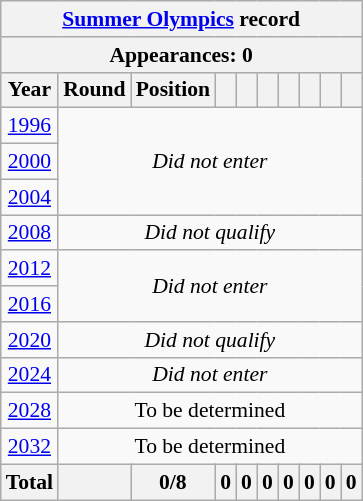<table class="wikitable" style="text-align: center;font-size:90%;">
<tr>
<th colspan=10><a href='#'>Summer Olympics</a> record</th>
</tr>
<tr>
<th colspan=10>Appearances: 0</th>
</tr>
<tr>
<th>Year</th>
<th>Round</th>
<th>Position</th>
<th></th>
<th></th>
<th></th>
<th></th>
<th></th>
<th></th>
<th></th>
</tr>
<tr>
<td> <a href='#'>1996</a></td>
<td rowspan=3 colspan=9><em>Did not enter</em></td>
</tr>
<tr>
<td> <a href='#'>2000</a></td>
</tr>
<tr>
<td> <a href='#'>2004</a></td>
</tr>
<tr>
<td> <a href='#'>2008</a></td>
<td colspan=9><em>Did not qualify</em></td>
</tr>
<tr>
<td> <a href='#'>2012</a></td>
<td rowspan=2 colspan=9><em>Did not enter</em></td>
</tr>
<tr>
<td> <a href='#'>2016</a></td>
</tr>
<tr>
<td> <a href='#'>2020</a></td>
<td colspan=9><em>Did not qualify</em></td>
</tr>
<tr>
<td> <a href='#'>2024</a></td>
<td colspan=9><em>Did not enter</em></td>
</tr>
<tr>
<td> <a href='#'>2028</a></td>
<td colspan=9>To be determined</td>
</tr>
<tr>
<td> <a href='#'>2032</a></td>
<td colspan=9>To be determined</td>
</tr>
<tr>
<th>Total</th>
<th></th>
<th>0/8</th>
<th>0</th>
<th>0</th>
<th>0</th>
<th>0</th>
<th>0</th>
<th>0</th>
<th>0</th>
</tr>
</table>
